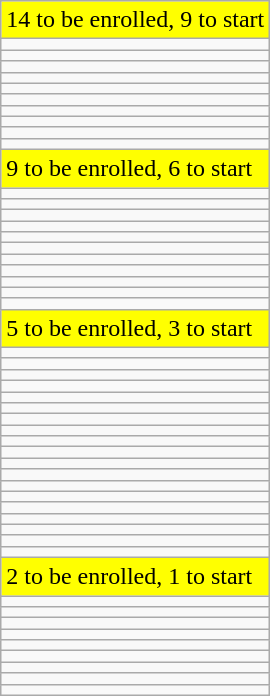<table class="wikitable">
<tr style="background:#ffff00;">
<td>14 to be enrolled, 9 to start </td>
</tr>
<tr>
<td></td>
</tr>
<tr>
<td></td>
</tr>
<tr>
<td></td>
</tr>
<tr>
<td></td>
</tr>
<tr>
<td></td>
</tr>
<tr>
<td></td>
</tr>
<tr>
<td></td>
</tr>
<tr>
<td></td>
</tr>
<tr>
<td></td>
</tr>
<tr>
<td></td>
</tr>
<tr style="background:#ffff00;">
<td>9 to be enrolled, 6 to start</td>
</tr>
<tr>
<td></td>
</tr>
<tr>
<td></td>
</tr>
<tr>
<td></td>
</tr>
<tr>
<td></td>
</tr>
<tr>
<td></td>
</tr>
<tr>
<td></td>
</tr>
<tr>
<td></td>
</tr>
<tr>
<td></td>
</tr>
<tr>
<td></td>
</tr>
<tr>
<td></td>
</tr>
<tr>
<td></td>
</tr>
<tr style="background:#ffff00;">
<td>5 to be enrolled, 3 to start</td>
</tr>
<tr>
<td></td>
</tr>
<tr>
<td></td>
</tr>
<tr>
<td></td>
</tr>
<tr>
<td></td>
</tr>
<tr>
<td></td>
</tr>
<tr>
<td></td>
</tr>
<tr>
<td></td>
</tr>
<tr>
<td></td>
</tr>
<tr>
<td></td>
</tr>
<tr>
<td></td>
</tr>
<tr>
<td></td>
</tr>
<tr>
<td></td>
</tr>
<tr>
<td></td>
</tr>
<tr>
<td></td>
</tr>
<tr>
<td></td>
</tr>
<tr>
<td></td>
</tr>
<tr>
<td></td>
</tr>
<tr>
<td></td>
</tr>
<tr>
<td></td>
</tr>
<tr style="background:#ffff00;">
<td>2 to be enrolled, 1 to start</td>
</tr>
<tr>
<td></td>
</tr>
<tr>
<td></td>
</tr>
<tr>
<td></td>
</tr>
<tr>
<td></td>
</tr>
<tr>
<td></td>
</tr>
<tr>
<td></td>
</tr>
<tr>
<td></td>
</tr>
<tr>
<td></td>
</tr>
<tr>
<td></td>
</tr>
</table>
